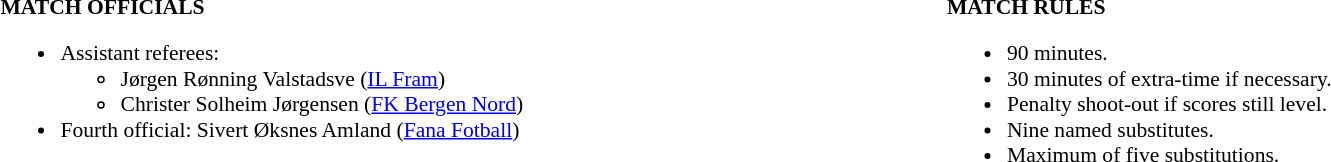<table width=100% style="font-size: 90%">
<tr>
<td width=50% valign=top><br><strong>MATCH OFFICIALS</strong><ul><li>Assistant referees:<ul><li>Jørgen Rønning Valstadsve (<a href='#'>IL Fram</a>)</li><li>Christer Solheim Jørgensen (<a href='#'>FK Bergen Nord</a>)</li></ul></li><li>Fourth official: Sivert Øksnes Amland (<a href='#'>Fana Fotball</a>)</li></ul></td>
<td width=50% valign=top><br><strong>MATCH RULES</strong><ul><li>90 minutes.</li><li>30 minutes of extra-time if necessary.</li><li>Penalty shoot-out if scores still level.</li><li>Nine named substitutes.</li><li>Maximum of five substitutions.</li></ul></td>
</tr>
</table>
